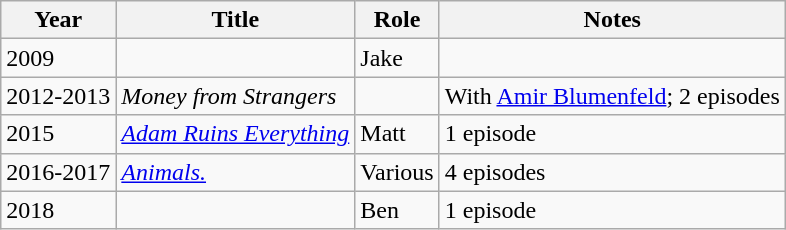<table class="wikitable plainrowheaders sortable">
<tr>
<th scope="col">Year</th>
<th scope="col">Title</th>
<th scope="col" class="unsortable">Role</th>
<th scope="col" class="unsortable">Notes</th>
</tr>
<tr>
<td>2009</td>
<td scope="row"></td>
<td>Jake</td>
<td></td>
</tr>
<tr>
<td>2012-2013</td>
<td scope="row"><em>Money from Strangers</em></td>
<td></td>
<td>With <a href='#'>Amir Blumenfeld</a>; 2 episodes</td>
</tr>
<tr>
<td>2015</td>
<td scope="row"><em><a href='#'>Adam Ruins Everything</a></em></td>
<td>Matt</td>
<td>1 episode</td>
</tr>
<tr>
<td>2016-2017</td>
<td scope="row"><em><a href='#'>Animals.</a></em></td>
<td>Various</td>
<td>4 episodes</td>
</tr>
<tr>
<td>2018</td>
<td scope="row"></td>
<td>Ben</td>
<td>1 episode</td>
</tr>
</table>
